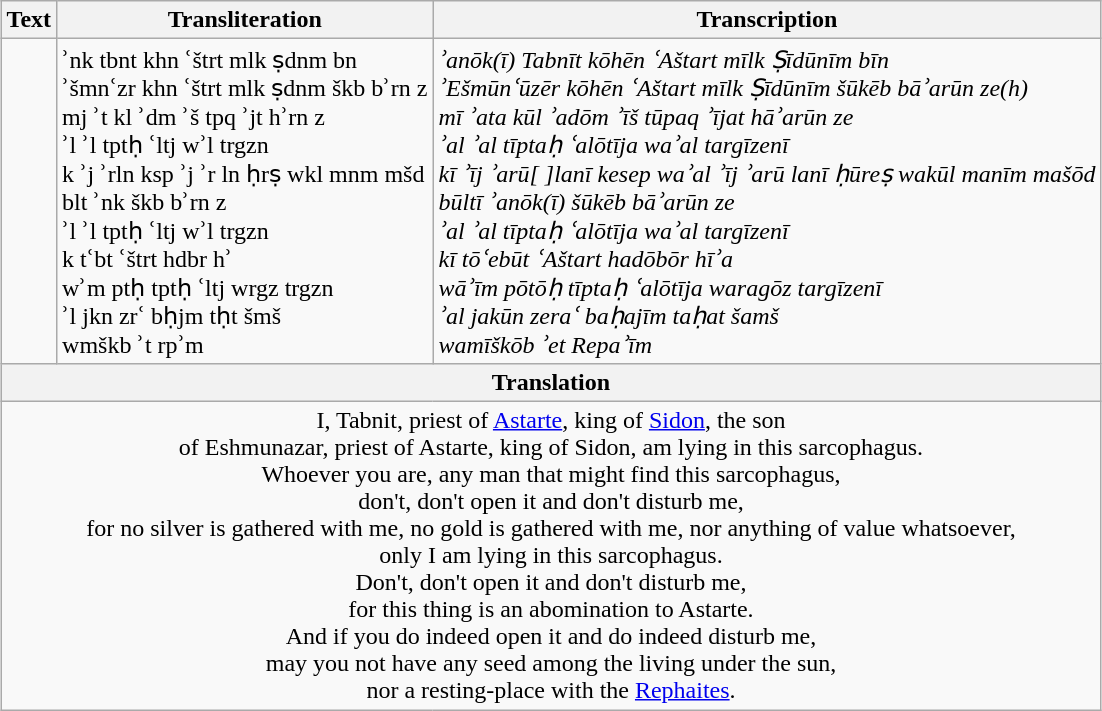<table class=wikitable style="margin:auto">
<tr>
<th>Text</th>
<th>Transliteration</th>
<th>Transcription</th>
</tr>
<tr>
<td align=right></td>
<td>ʾnk tbnt khn ʿštrt mlk ṣdnm bn <br> ʾšmnʿzr khn ʿštrt mlk ṣdnm škb bʾrn z <br> mj ʾt kl ʾdm ʾš tpq ʾjt hʾrn z <br> ʾl ʾl tptḥ ʿltj wʾl trgzn <br> k ʾj ʾrln ksp ʾj ʾr ln ḥrṣ wkl mnm mšd <br> blt ʾnk škb bʾrn z <br> ʾl ʾl tptḥ ʿltj wʾl trgzn <br> k tʿbt ʿštrt hdbr hʾ <br> wʾm ptḥ tptḥ ʿltj wrgz trgzn <br> ʾl jkn zrʿ bḥjm tḥt šmš <br> wmškb ʾt rpʾm</td>
<td><em>ʾanōk(ī) Tabnīt kōhēn ʿAštart mīlk Ṣīdūnīm bīn</em><br><em>ʾEšmūnʿūzēr kōhēn ʿAštart mīlk Ṣīdūnīm šūkēb bāʾarūn ze(h)</em><br><em>mī ʾata kūl ʾadōm ʾīš tūpaq ʾījat hāʾarūn ze</em><br><em>ʾal ʾal tīptaḥ ʿalōtīja waʾal targīzenī</em><br><em>kī ʾīj ʾarū[ ]lanī kesep waʾal ʾīj ʾarū lanī ḥūreṣ wakūl manīm mašōd</em><br><em>būltī ʾanōk(ī) šūkēb bāʾarūn ze</em><br><em>ʾal ʾal tīptaḥ ʿalōtīja waʾal targīzenī</em><br><em>kī tōʿebūt ʿAštart hadōbōr hīʾa</em><br><em>wāʾīm pōtōḥ tīptaḥ ʿalōtīja waragōz targīzenī</em><br><em>ʾal jakūn zeraʿ baḥajīm taḥat šamš</em><br><em>wamīškōb ʾet Repaʾīm</em></td>
</tr>
<tr>
<th colspan="3">Translation</th>
</tr>
<tr>
<td colspan="3" align="center">I, Tabnit, priest of <a href='#'>Astarte</a>, king of <a href='#'>Sidon</a>, the son<br>of Eshmunazar, priest of Astarte, king of Sidon, am lying in this sarcophagus.<br>Whoever you are, any man that might find this sarcophagus,<br>don't, don't open it and don't disturb me,<br>for no silver is gathered with me, no gold is gathered with me, nor anything of value whatsoever,<br>only I am lying in this sarcophagus.<br>Don't, don't open it and don't disturb me,<br>for this thing is an abomination to Astarte.<br>And if you do indeed open it and do indeed disturb me,<br>may you not have any seed among the living under the sun,<br>nor a resting-place with the <a href='#'>Rephaites</a>.</td>
</tr>
</table>
